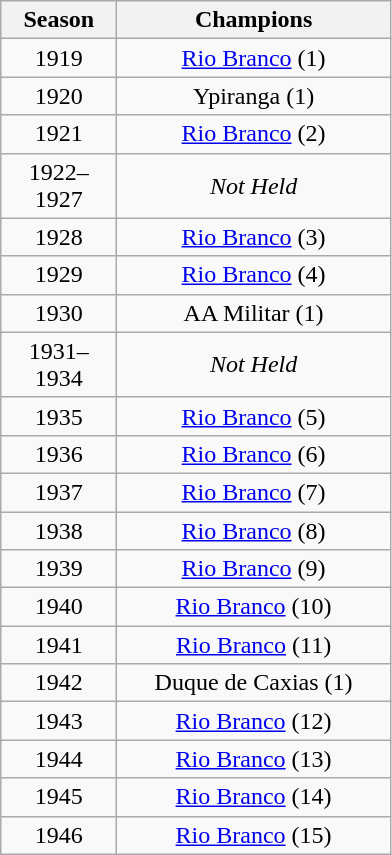<table class="wikitable" style="text-align:center; margin-left:1em;">
<tr>
<th style="width:70px">Season</th>
<th style="width:175px">Champions</th>
</tr>
<tr>
<td>1919</td>
<td><a href='#'>Rio Branco</a> (1)</td>
</tr>
<tr>
<td>1920</td>
<td>Ypiranga (1)</td>
</tr>
<tr>
<td>1921</td>
<td><a href='#'>Rio Branco</a> (2)</td>
</tr>
<tr>
<td>1922–1927</td>
<td><em>Not Held</em></td>
</tr>
<tr>
<td>1928</td>
<td><a href='#'>Rio Branco</a> (3)</td>
</tr>
<tr>
<td>1929</td>
<td><a href='#'>Rio Branco</a> (4)</td>
</tr>
<tr>
<td>1930</td>
<td>AA Militar (1)</td>
</tr>
<tr>
<td>1931–1934</td>
<td><em>Not Held</em></td>
</tr>
<tr>
<td>1935</td>
<td><a href='#'>Rio Branco</a> (5)</td>
</tr>
<tr>
<td>1936</td>
<td><a href='#'>Rio Branco</a> (6)</td>
</tr>
<tr>
<td>1937</td>
<td><a href='#'>Rio Branco</a> (7)</td>
</tr>
<tr>
<td>1938</td>
<td><a href='#'>Rio Branco</a> (8)</td>
</tr>
<tr>
<td>1939</td>
<td><a href='#'>Rio Branco</a> (9)</td>
</tr>
<tr>
<td>1940</td>
<td><a href='#'>Rio Branco</a> (10)</td>
</tr>
<tr>
<td>1941</td>
<td><a href='#'>Rio Branco</a> (11)</td>
</tr>
<tr>
<td>1942</td>
<td>Duque de Caxias (1)</td>
</tr>
<tr>
<td>1943</td>
<td><a href='#'>Rio Branco</a> (12)</td>
</tr>
<tr>
<td>1944</td>
<td><a href='#'>Rio Branco</a> (13)</td>
</tr>
<tr>
<td>1945</td>
<td><a href='#'>Rio Branco</a> (14)</td>
</tr>
<tr>
<td>1946</td>
<td><a href='#'>Rio Branco</a> (15)</td>
</tr>
</table>
